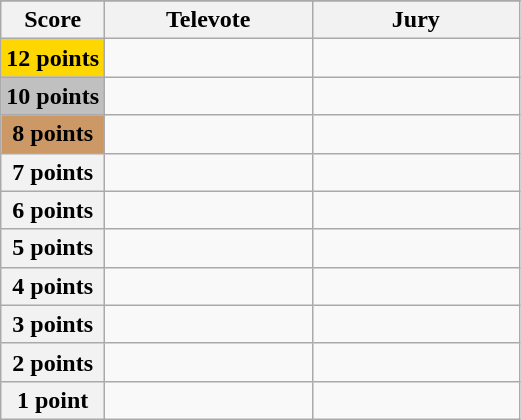<table class="wikitable">
<tr>
</tr>
<tr>
<th scope="col" width="20%">Score</th>
<th scope="col" width="40%">Televote</th>
<th scope="col" width="40%">Jury</th>
</tr>
<tr>
<th scope="row" style="background:gold">12 points</th>
<td></td>
<td></td>
</tr>
<tr>
<th scope="row" style="background:silver">10 points</th>
<td></td>
<td></td>
</tr>
<tr>
<th scope="row" style="background:#CC9966">8 points</th>
<td></td>
<td></td>
</tr>
<tr>
<th scope="row">7 points</th>
<td></td>
<td></td>
</tr>
<tr>
<th scope="row">6 points</th>
<td></td>
<td></td>
</tr>
<tr>
<th scope="row">5 points</th>
<td></td>
<td></td>
</tr>
<tr>
<th scope="row">4 points</th>
<td></td>
<td></td>
</tr>
<tr>
<th scope="row">3 points</th>
<td></td>
<td></td>
</tr>
<tr>
<th scope="row">2 points</th>
<td></td>
<td></td>
</tr>
<tr>
<th scope="row">1 point</th>
<td></td>
<td></td>
</tr>
</table>
